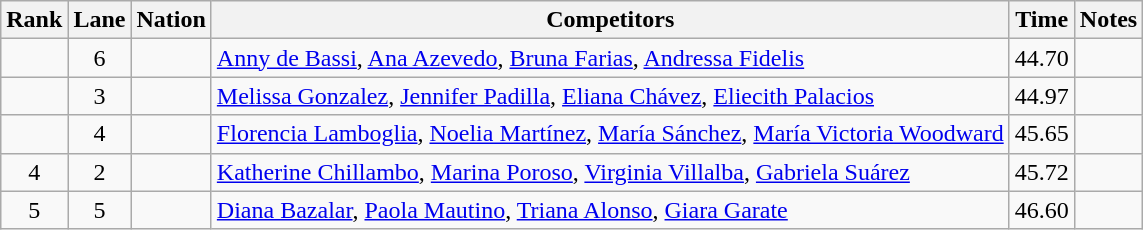<table class="wikitable sortable" style="text-align:center">
<tr>
<th>Rank</th>
<th>Lane</th>
<th>Nation</th>
<th>Competitors</th>
<th>Time</th>
<th>Notes</th>
</tr>
<tr>
<td></td>
<td>6</td>
<td align=left></td>
<td align=left><a href='#'>Anny de Bassi</a>, <a href='#'>Ana Azevedo</a>, <a href='#'>Bruna Farias</a>, <a href='#'>Andressa Fidelis</a></td>
<td>44.70</td>
<td></td>
</tr>
<tr>
<td></td>
<td>3</td>
<td align=left></td>
<td align=left><a href='#'>Melissa Gonzalez</a>, <a href='#'>Jennifer Padilla</a>, <a href='#'>Eliana Chávez</a>, <a href='#'>Eliecith Palacios</a></td>
<td>44.97</td>
<td></td>
</tr>
<tr>
<td></td>
<td>4</td>
<td align=left></td>
<td align=left><a href='#'>Florencia Lamboglia</a>, <a href='#'>Noelia Martínez</a>, <a href='#'>María Sánchez</a>, <a href='#'>María Victoria Woodward</a></td>
<td>45.65</td>
<td></td>
</tr>
<tr>
<td>4</td>
<td>2</td>
<td align=left></td>
<td align=left><a href='#'>Katherine Chillambo</a>, <a href='#'>Marina Poroso</a>, <a href='#'>Virginia Villalba</a>, <a href='#'>Gabriela Suárez</a></td>
<td>45.72</td>
<td></td>
</tr>
<tr>
<td>5</td>
<td>5</td>
<td align=left></td>
<td align=left><a href='#'>Diana Bazalar</a>, <a href='#'>Paola Mautino</a>, <a href='#'>Triana Alonso</a>, <a href='#'>Giara Garate</a></td>
<td>46.60</td>
<td></td>
</tr>
</table>
